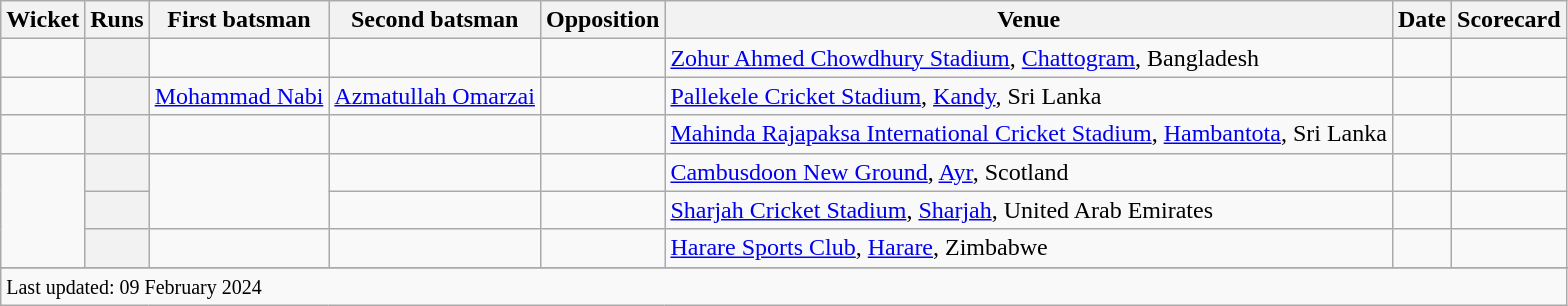<table class="wikitable plainrowheaders sortable">
<tr>
<th scope=col>Wicket</th>
<th scope=col>Runs</th>
<th scope=col>First batsman</th>
<th scope=col>Second batsman</th>
<th scope=col>Opposition</th>
<th scope=col>Venue</th>
<th scope=col>Date</th>
<th scope=col>Scorecard</th>
</tr>
<tr>
<td></td>
<th scope=row style=text-align:center;></th>
<td></td>
<td></td>
<td></td>
<td><a href='#'>Zohur Ahmed Chowdhury Stadium</a>, <a href='#'>Chattogram</a>, Bangladesh</td>
<td></td>
<td></td>
</tr>
<tr>
<td></td>
<th scope=row style=text-align:center;></th>
<td><a href='#'>Mohammad Nabi</a></td>
<td><a href='#'>Azmatullah Omarzai</a></td>
<td></td>
<td><a href='#'>Pallekele Cricket Stadium</a>, <a href='#'>Kandy</a>, Sri Lanka</td>
<td></td>
<td></td>
</tr>
<tr>
<td></td>
<th scope=row style=text-align:center;></th>
<td></td>
<td></td>
<td></td>
<td><a href='#'>Mahinda Rajapaksa International Cricket Stadium</a>, <a href='#'>Hambantota</a>, Sri Lanka</td>
<td></td>
<td></td>
</tr>
<tr>
<td align=center rowspan=3></td>
<th scope=row style=text-align:center;></th>
<td rowspan=2></td>
<td></td>
<td></td>
<td><a href='#'>Cambusdoon New Ground</a>, <a href='#'>Ayr</a>, Scotland</td>
<td></td>
<td></td>
</tr>
<tr>
<th scope=row style=text-align:center;></th>
<td></td>
<td></td>
<td><a href='#'>Sharjah Cricket Stadium</a>, <a href='#'>Sharjah</a>, United Arab Emirates</td>
<td></td>
<td></td>
</tr>
<tr>
<th scope=row style=text-align:center;></th>
<td></td>
<td></td>
<td></td>
<td><a href='#'>Harare Sports Club</a>, <a href='#'>Harare</a>, Zimbabwe</td>
<td></td>
<td></td>
</tr>
<tr>
</tr>
<tr class=sortbottom>
<td colspan=8><small>Last updated: 09 February 2024</small></td>
</tr>
</table>
